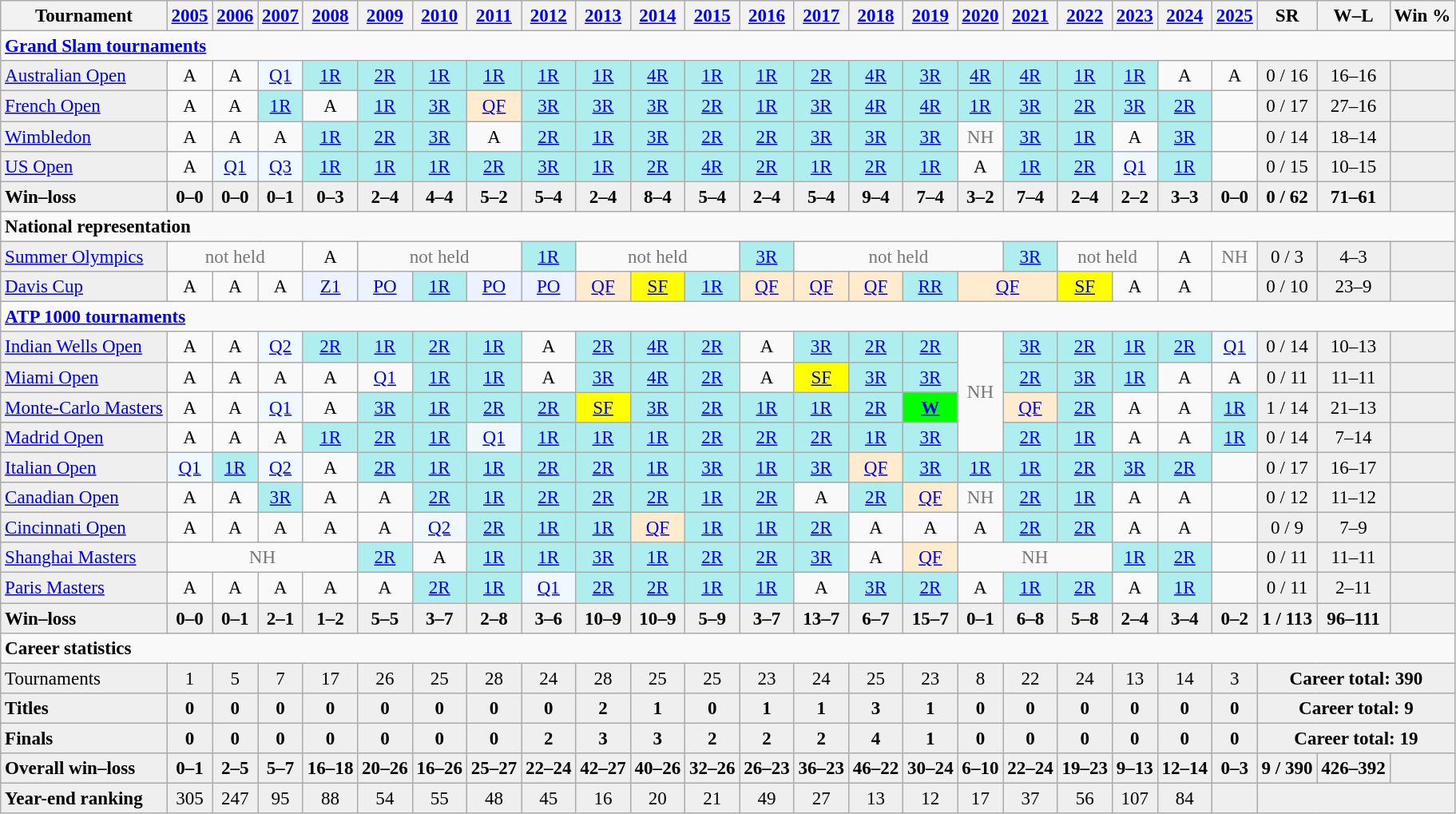<table class="nowrap wikitable" style=text-align:center;font-size:96%>
<tr>
<th>Tournament</th>
<th><a href='#'>2005</a></th>
<th><a href='#'>2006</a></th>
<th><a href='#'>2007</a></th>
<th><a href='#'>2008</a></th>
<th><a href='#'>2009</a></th>
<th><a href='#'>2010</a></th>
<th><a href='#'>2011</a></th>
<th><a href='#'>2012</a></th>
<th><a href='#'>2013</a></th>
<th><a href='#'>2014</a></th>
<th><a href='#'>2015</a></th>
<th><a href='#'>2016</a></th>
<th><a href='#'>2017</a></th>
<th><a href='#'>2018</a></th>
<th><a href='#'>2019</a></th>
<th><a href='#'>2020</a></th>
<th><a href='#'>2021</a></th>
<th><a href='#'>2022</a></th>
<th><a href='#'>2023</a></th>
<th><a href='#'>2024</a></th>
<th><a href='#'>2025</a></th>
<th>SR</th>
<th>W–L</th>
<th>Win %</th>
</tr>
<tr>
<td colspan=25 style=text-align:left><a href='#'><strong>Grand Slam tournaments</strong></a></td>
</tr>
<tr>
<td bgcolor=efefef align=left><a href='#'>Australian Open</a></td>
<td>A</td>
<td>A</td>
<td bgcolor=f0f8ff><a href='#'>Q1</a></td>
<td bgcolor=afeeee><a href='#'>1R</a></td>
<td bgcolor=afeeee><a href='#'>2R</a></td>
<td bgcolor=afeeee><a href='#'>1R</a></td>
<td bgcolor=afeeee><a href='#'>1R</a></td>
<td bgcolor=afeeee><a href='#'>1R</a></td>
<td bgcolor=afeeee><a href='#'>1R</a></td>
<td bgcolor=afeeee><a href='#'>4R</a></td>
<td bgcolor=afeeee><a href='#'>1R</a></td>
<td bgcolor=afeeee><a href='#'>1R</a></td>
<td bgcolor=afeeee><a href='#'>2R</a></td>
<td bgcolor=afeeee><a href='#'>4R</a></td>
<td bgcolor=afeeee><a href='#'>3R</a></td>
<td bgcolor=afeeee><a href='#'>4R</a></td>
<td bgcolor=afeeee><a href='#'>4R</a></td>
<td bgcolor=afeeee><a href='#'>1R</a></td>
<td bgcolor=afeeee><a href='#'>1R</a></td>
<td>A</td>
<td>A</td>
<td bgcolor=efefef>0 / 16</td>
<td bgcolor=efefef>16–16</td>
<td bgcolor=efefef></td>
</tr>
<tr>
<td bgcolor=efefef align=left><a href='#'>French Open</a></td>
<td>A</td>
<td>A</td>
<td bgcolor=afeeee><a href='#'>1R</a></td>
<td>A</td>
<td bgcolor=afeeee><a href='#'>1R</a></td>
<td bgcolor=afeeee><a href='#'>3R</a></td>
<td bgcolor=ffebcd><a href='#'>QF</a></td>
<td bgcolor=afeeee><a href='#'>3R</a></td>
<td bgcolor=afeeee><a href='#'>3R</a></td>
<td bgcolor=afeeee><a href='#'>3R</a></td>
<td bgcolor=afeeee><a href='#'>2R</a></td>
<td bgcolor=afeeee><a href='#'>1R</a></td>
<td bgcolor=afeeee><a href='#'>3R</a></td>
<td bgcolor=afeeee><a href='#'>4R</a></td>
<td bgcolor=afeeee><a href='#'>4R</a></td>
<td bgcolor=afeeee><a href='#'>1R</a></td>
<td bgcolor=afeeee><a href='#'>3R</a></td>
<td bgcolor=afeeee><a href='#'>2R</a></td>
<td bgcolor=afeeee><a href='#'>3R</a></td>
<td bgcolor=afeeee><a href='#'>2R</a></td>
<td></td>
<td bgcolor=efefef>0 / 17</td>
<td bgcolor=efefef>27–16</td>
<td bgcolor=efefef></td>
</tr>
<tr>
<td bgcolor=efefef align=left><a href='#'>Wimbledon</a></td>
<td>A</td>
<td>A</td>
<td>A</td>
<td bgcolor=afeeee><a href='#'>1R</a></td>
<td bgcolor=afeeee><a href='#'>2R</a></td>
<td bgcolor=afeeee><a href='#'>3R</a></td>
<td>A</td>
<td bgcolor=afeeee><a href='#'>2R</a></td>
<td bgcolor=afeeee><a href='#'>1R</a></td>
<td bgcolor=afeeee><a href='#'>3R</a></td>
<td bgcolor=afeeee><a href='#'>2R</a></td>
<td bgcolor=afeeee><a href='#'>2R</a></td>
<td bgcolor=afeeee><a href='#'>3R</a></td>
<td bgcolor=afeeee><a href='#'>3R</a></td>
<td bgcolor=afeeee><a href='#'>3R</a></td>
<td style=color:#767676>NH</td>
<td bgcolor=afeeee><a href='#'>3R</a></td>
<td bgcolor=afeeee><a href='#'>1R</a></td>
<td>A</td>
<td bgcolor=afeeee><a href='#'>3R</a></td>
<td></td>
<td bgcolor=efefef>0 / 14</td>
<td bgcolor=efefef>18–14</td>
<td bgcolor=efefef></td>
</tr>
<tr>
<td bgcolor=efefef align=left><a href='#'>US Open</a></td>
<td>A</td>
<td bgcolor=f0f8ff><a href='#'>Q1</a></td>
<td bgcolor=f0f8ff><a href='#'>Q3</a></td>
<td bgcolor=afeeee><a href='#'>1R</a></td>
<td bgcolor=afeeee><a href='#'>1R</a></td>
<td bgcolor=afeeee><a href='#'>1R</a></td>
<td bgcolor=afeeee><a href='#'>2R</a></td>
<td bgcolor=afeeee><a href='#'>3R</a></td>
<td bgcolor=afeeee><a href='#'>1R</a></td>
<td bgcolor=afeeee><a href='#'>2R</a></td>
<td bgcolor=afeeee><a href='#'>4R</a></td>
<td bgcolor=afeeee><a href='#'>2R</a></td>
<td bgcolor=afeeee><a href='#'>1R</a></td>
<td bgcolor=afeeee><a href='#'>2R</a></td>
<td bgcolor=afeeee><a href='#'>1R</a></td>
<td>A</td>
<td bgcolor=afeeee><a href='#'>1R</a></td>
<td bgcolor=afeeee><a href='#'>2R</a></td>
<td bgcolor=f0f8ff><a href='#'>Q1</a></td>
<td bgcolor=afeeee><a href='#'>1R</a></td>
<td></td>
<td bgcolor=efefef>0 / 15</td>
<td bgcolor=efefef>10–15</td>
<td bgcolor=efefef></td>
</tr>
<tr style=font-weight:bold;background:#efefef>
<td style=text-align:left>Win–loss</td>
<td>0–0</td>
<td>0–0</td>
<td>0–1</td>
<td>0–3</td>
<td>2–4</td>
<td>4–4</td>
<td>5–2</td>
<td>5–4</td>
<td>2–4</td>
<td>8–4</td>
<td>5–4</td>
<td>2–4</td>
<td>5–4</td>
<td>9–4</td>
<td>7–4</td>
<td>3–2</td>
<td>7–4</td>
<td>2–4</td>
<td>2–2</td>
<td>3–3</td>
<td>0–0</td>
<td>0 / 62</td>
<td>71–61</td>
<td></td>
</tr>
<tr>
<td colspan=25 style=text-align:left><strong>National representation</strong></td>
</tr>
<tr>
<td bgcolor=efefef align=left><a href='#'>Summer Olympics</a></td>
<td colspan=3 style=color:#767676>not held</td>
<td>A</td>
<td colspan=3 style=color:#767676>not held</td>
<td bgcolor=afeeee><a href='#'>1R</a></td>
<td colspan=3 style=color:#767676>not held</td>
<td bgcolor=afeeee><a href='#'>3R</a></td>
<td colspan=4 style=color:#767676>not held</td>
<td bgcolor=afeeee><a href='#'>3R</a></td>
<td colspan=2 style=color:#767676>not held</td>
<td>A</td>
<td style=color:#767676>NH</td>
<td bgcolor=efefef>0 / 3</td>
<td bgcolor=efefef>4–3</td>
<td bgcolor=efefef></td>
</tr>
<tr>
<td bgcolor=efefef align=left><a href='#'>Davis Cup</a></td>
<td>A</td>
<td>A</td>
<td>A</td>
<td bgcolor=ecf2ff><a href='#'>Z1</a></td>
<td bgcolor=ecf2ff><a href='#'>PO</a></td>
<td bgcolor=afeeee><a href='#'>1R</a></td>
<td bgcolor=ecf2ff><a href='#'>PO</a></td>
<td bgcolor=ecf2ff><a href='#'>PO</a></td>
<td bgcolor=ffebcd><a href='#'>QF</a></td>
<td bgcolor=yellow><a href='#'>SF</a></td>
<td bgcolor=afeeee><a href='#'>1R</a></td>
<td bgcolor=ffebcd><a href='#'>QF</a></td>
<td bgcolor=ffebcd><a href='#'>QF</a></td>
<td bgcolor=ffebcd><a href='#'>QF</a></td>
<td bgcolor=afeeee><a href='#'>RR</a></td>
<td colspan=2 bgcolor=ffebcd><a href='#'>QF</a></td>
<td bgcolor=yellow><a href='#'>SF</a></td>
<td>A</td>
<td>A</td>
<td></td>
<td bgcolor=efefef>0 / 10</td>
<td bgcolor=efefef>23–9</td>
<td bgcolor=efefef></td>
</tr>
<tr>
<td colspan=25 style=text-align:left><strong><a href='#'>ATP 1000 tournaments</a></strong></td>
</tr>
<tr>
<td bgcolor=efefef align=left><a href='#'>Indian Wells Open</a></td>
<td>A</td>
<td>A</td>
<td bgcolor=f0f8ff><a href='#'>Q2</a></td>
<td bgcolor=afeeee><a href='#'>2R</a></td>
<td bgcolor=afeeee><a href='#'>1R</a></td>
<td bgcolor=afeeee><a href='#'>2R</a></td>
<td bgcolor=afeeee><a href='#'>1R</a></td>
<td>A</td>
<td bgcolor=afeeee><a href='#'>2R</a></td>
<td bgcolor=afeeee><a href='#'>4R</a></td>
<td bgcolor=afeeee><a href='#'>2R</a></td>
<td>A</td>
<td bgcolor=afeeee><a href='#'>3R</a></td>
<td bgcolor=afeeee><a href='#'>2R</a></td>
<td bgcolor=afeeee><a href='#'>2R</a></td>
<td rowspan="4" style="color:#767676">NH</td>
<td bgcolor=afeeee><a href='#'>3R</a></td>
<td bgcolor=afeeee><a href='#'>2R</a></td>
<td bgcolor=afeeee><a href='#'>1R</a></td>
<td bgcolor=afeeee><a href='#'>2R</a></td>
<td bgcolor=f0f8ff><a href='#'>Q1</a></td>
<td bgcolor=efefef>0 / 14</td>
<td bgcolor=efefef>10–13</td>
<td bgcolor=efefef></td>
</tr>
<tr>
<td bgcolor=efefef align=left><a href='#'>Miami Open</a></td>
<td>A</td>
<td>A</td>
<td>A</td>
<td>A</td>
<td><a href='#'>Q1</a></td>
<td bgcolor=afeeee><a href='#'>1R</a></td>
<td bgcolor=afeeee><a href='#'>1R</a></td>
<td>A</td>
<td bgcolor=afeeee><a href='#'>3R</a></td>
<td bgcolor=afeeee><a href='#'>4R</a></td>
<td bgcolor=afeeee><a href='#'>2R</a></td>
<td>A</td>
<td bgcolor=yellow><a href='#'>SF</a></td>
<td bgcolor=afeeee><a href='#'>3R</a></td>
<td bgcolor=afeeee><a href='#'>3R</a></td>
<td bgcolor=afeeee><a href='#'>2R</a></td>
<td bgcolor=afeeee><a href='#'>3R</a></td>
<td bgcolor=afeeee><a href='#'>1R</a></td>
<td>A</td>
<td>A</td>
<td bgcolor=efefef>0 / 11</td>
<td bgcolor=efefef>11–11</td>
<td bgcolor=efefef></td>
</tr>
<tr>
<td bgcolor=efefef align=left><a href='#'>Monte-Carlo Masters</a></td>
<td>A</td>
<td>A</td>
<td bgcolor=f0f8ff><a href='#'>Q1</a></td>
<td>A</td>
<td bgcolor=afeeee><a href='#'>3R</a></td>
<td bgcolor=afeeee><a href='#'>1R</a></td>
<td bgcolor=afeeee><a href='#'>2R</a></td>
<td bgcolor=afeeee><a href='#'>2R</a></td>
<td bgcolor=yellow><a href='#'>SF</a></td>
<td bgcolor=afeeee><a href='#'>3R</a></td>
<td bgcolor=afeeee><a href='#'>2R</a></td>
<td bgcolor=afeeee><a href='#'>1R</a></td>
<td bgcolor=afeeee><a href='#'>1R</a></td>
<td bgcolor=afeeee><a href='#'>2R</a></td>
<td bgcolor=lime><a href='#'><strong>W</strong></a></td>
<td bgcolor=ffebcd><a href='#'>QF</a></td>
<td bgcolor=afeeee><a href='#'>2R</a></td>
<td>A</td>
<td>A</td>
<td bgcolor=afeeee><a href='#'>1R</a></td>
<td bgcolor=efefef>1 / 14</td>
<td bgcolor=efefef>21–13</td>
<td bgcolor=efefef></td>
</tr>
<tr>
<td bgcolor=efefef align=left><a href='#'>Madrid Open</a></td>
<td>A</td>
<td>A</td>
<td>A</td>
<td bgcolor=afeeee><a href='#'>1R</a></td>
<td bgcolor=afeeee><a href='#'>2R</a></td>
<td bgcolor=afeeee><a href='#'>1R</a></td>
<td bgcolor=f0f8ff><a href='#'>Q1</a></td>
<td bgcolor=afeeee><a href='#'>1R</a></td>
<td bgcolor=afeeee><a href='#'>1R</a></td>
<td bgcolor=afeeee><a href='#'>1R</a></td>
<td bgcolor=afeeee><a href='#'>2R</a></td>
<td bgcolor=afeeee><a href='#'>2R</a></td>
<td bgcolor=afeeee><a href='#'>2R</a></td>
<td bgcolor=afeeee><a href='#'>1R</a></td>
<td bgcolor=afeeee><a href='#'>3R</a></td>
<td bgcolor=afeeee><a href='#'>2R</a></td>
<td bgcolor=afeeee><a href='#'>1R</a></td>
<td>A</td>
<td>A</td>
<td bgcolor=afeeee><a href='#'>1R</a></td>
<td bgcolor=efefef>0 / 14</td>
<td bgcolor=efefef>7–14</td>
<td bgcolor=efefef></td>
</tr>
<tr>
<td bgcolor=efefef align=left><a href='#'>Italian Open</a></td>
<td bgcolor=f0f8ff><a href='#'>Q1</a></td>
<td bgcolor=afeeee><a href='#'>1R</a></td>
<td bgcolor=f0f8ff><a href='#'>Q2</a></td>
<td>A</td>
<td bgcolor=afeeee><a href='#'>2R</a></td>
<td bgcolor=afeeee><a href='#'>1R</a></td>
<td bgcolor=afeeee><a href='#'>1R</a></td>
<td bgcolor=afeeee><a href='#'>2R</a></td>
<td bgcolor=afeeee><a href='#'>2R</a></td>
<td bgcolor=afeeee><a href='#'>1R</a></td>
<td bgcolor=afeeee><a href='#'>3R</a></td>
<td bgcolor=afeeee><a href='#'>1R</a></td>
<td bgcolor=afeeee><a href='#'>3R</a></td>
<td bgcolor=ffebcd><a href='#'>QF</a></td>
<td bgcolor=afeeee><a href='#'>3R</a></td>
<td bgcolor=afeeee><a href='#'>1R</a></td>
<td bgcolor=afeeee><a href='#'>1R</a></td>
<td bgcolor=afeeee><a href='#'>2R</a></td>
<td bgcolor=afeeee><a href='#'>3R</a></td>
<td bgcolor=afeeee><a href='#'>2R</a></td>
<td></td>
<td bgcolor=efefef>0 / 17</td>
<td bgcolor=efefef>16–17</td>
<td bgcolor=efefef></td>
</tr>
<tr>
<td bgcolor=efefef align=left><a href='#'>Canadian Open</a></td>
<td>A</td>
<td>A</td>
<td bgcolor=afeeee><a href='#'>3R</a></td>
<td>A</td>
<td>A</td>
<td bgcolor=afeeee><a href='#'>2R</a></td>
<td bgcolor=afeeee><a href='#'>1R</a></td>
<td bgcolor=afeeee><a href='#'>2R</a></td>
<td bgcolor=afeeee><a href='#'>2R</a></td>
<td bgcolor=afeeee><a href='#'>2R</a></td>
<td bgcolor=afeeee><a href='#'>1R</a></td>
<td bgcolor=afeeee><a href='#'>2R</a></td>
<td>A</td>
<td bgcolor=afeeee><a href='#'>2R</a></td>
<td bgcolor=ffebcd><a href='#'>QF</a></td>
<td style=color:#767676>NH</td>
<td bgcolor=afeeee><a href='#'>2R</a></td>
<td bgcolor=afeeee><a href='#'>1R</a></td>
<td>A</td>
<td>A</td>
<td></td>
<td bgcolor=efefef>0 / 12</td>
<td bgcolor=efefef>11–12</td>
<td bgcolor=efefef></td>
</tr>
<tr>
<td bgcolor=efefef align=left><a href='#'>Cincinnati Open</a></td>
<td>A</td>
<td>A</td>
<td>A</td>
<td>A</td>
<td>A</td>
<td bgcolor=f0f8ff><a href='#'>Q2</a></td>
<td bgcolor=afeeee><a href='#'>2R</a></td>
<td bgcolor=afeeee><a href='#'>1R</a></td>
<td bgcolor=afeeee><a href='#'>1R</a></td>
<td bgcolor=ffebcd><a href='#'>QF</a></td>
<td bgcolor=afeeee><a href='#'>1R</a></td>
<td bgcolor=afeeee><a href='#'>1R</a></td>
<td bgcolor=afeeee><a href='#'>2R</a></td>
<td>A</td>
<td>A</td>
<td>A</td>
<td bgcolor=afeeee><a href='#'>2R</a></td>
<td bgcolor=afeeee><a href='#'>2R</a></td>
<td>A</td>
<td>A</td>
<td></td>
<td bgcolor=efefef>0 / 9</td>
<td bgcolor=efefef>7–9</td>
<td bgcolor=efefef></td>
</tr>
<tr>
<td bgcolor=efefef align=left><a href='#'>Shanghai Masters</a></td>
<td colspan=4 style=color:#767676>NH</td>
<td bgcolor=afeeee><a href='#'>2R</a></td>
<td>A</td>
<td bgcolor=afeeee><a href='#'>1R</a></td>
<td bgcolor=afeeee><a href='#'>1R</a></td>
<td bgcolor=afeeee><a href='#'>3R</a></td>
<td bgcolor=afeeee><a href='#'>1R</a></td>
<td bgcolor=afeeee><a href='#'>2R</a></td>
<td bgcolor=afeeee><a href='#'>2R</a></td>
<td bgcolor=afeeee><a href='#'>3R</a></td>
<td>A</td>
<td bgcolor=ffebcd><a href='#'>QF</a></td>
<td colspan=3 style=color:#767676>NH</td>
<td bgcolor=afeeee><a href='#'>1R</a></td>
<td bgcolor=afeeee><a href='#'>2R</a></td>
<td></td>
<td bgcolor=efefef>0 / 11</td>
<td bgcolor=efefef>11–11</td>
<td bgcolor=efefef></td>
</tr>
<tr>
<td bgcolor=efefef align=left><a href='#'>Paris Masters</a></td>
<td>A</td>
<td>A</td>
<td>A</td>
<td>A</td>
<td>A</td>
<td bgcolor=afeeee><a href='#'>2R</a></td>
<td bgcolor=afeeee><a href='#'>1R</a></td>
<td bgcolor=f0f8ff><a href='#'>Q1</a></td>
<td bgcolor=afeeee><a href='#'>2R</a></td>
<td bgcolor=afeeee><a href='#'>2R</a></td>
<td bgcolor=afeeee><a href='#'>1R</a></td>
<td bgcolor=afeeee><a href='#'>1R</a></td>
<td>A</td>
<td bgcolor=afeeee><a href='#'>3R</a></td>
<td bgcolor=afeeee><a href='#'>2R</a></td>
<td>A</td>
<td bgcolor=afeeee><a href='#'>1R</a></td>
<td bgcolor=afeeee><a href='#'>2R</a></td>
<td>A</td>
<td bgcolor=afeeee><a href='#'>1R</a></td>
<td></td>
<td bgcolor=efefef>0 / 11</td>
<td bgcolor=efefef>2–11</td>
<td bgcolor=efefef></td>
</tr>
<tr style=font-weight:bold;background:#efefef>
<td align=left>Win–loss</td>
<td>0–0</td>
<td>0–1</td>
<td>2–1</td>
<td>1–2</td>
<td>5–5</td>
<td>3–7</td>
<td>2–8</td>
<td>3–6</td>
<td>10–9</td>
<td>10–9</td>
<td>5–9</td>
<td>3–7</td>
<td>13–7</td>
<td>6–7</td>
<td>15–7</td>
<td>0–1</td>
<td>6–8</td>
<td>5–8</td>
<td>2–4</td>
<td>3–4</td>
<td>0–2</td>
<td>1 / 113</td>
<td>96–111</td>
<td bgcolor=efefef></td>
</tr>
<tr>
<td colspan=25 align=left><strong>Career statistics</strong></td>
</tr>
<tr style=background:#efefef>
<td align=left>Tournaments</td>
<td>1</td>
<td>5</td>
<td>7</td>
<td>17</td>
<td>26</td>
<td>25</td>
<td>28</td>
<td>24</td>
<td>28</td>
<td>25</td>
<td>25</td>
<td>23</td>
<td>24</td>
<td>25</td>
<td>23</td>
<td>8</td>
<td>22</td>
<td>24</td>
<td>13</td>
<td>14</td>
<td>3</td>
<td colspan=3><strong>Career total: 390</strong></td>
</tr>
<tr style=font-weight:bold;background:#efefef>
<td align=left>Titles</td>
<td>0</td>
<td>0</td>
<td>0</td>
<td>0</td>
<td>0</td>
<td>0</td>
<td>0</td>
<td>0</td>
<td>2</td>
<td>1</td>
<td>0</td>
<td>1</td>
<td>1</td>
<td>3</td>
<td>1</td>
<td>0</td>
<td>0</td>
<td>0</td>
<td>0</td>
<td>0</td>
<td>0</td>
<td colspan=3>Career total: 9</td>
</tr>
<tr style=font-weight:bold;background:#efefef>
<td align=left>Finals</td>
<td>0</td>
<td>0</td>
<td>0</td>
<td>0</td>
<td>0</td>
<td>0</td>
<td>0</td>
<td>2</td>
<td>3</td>
<td>3</td>
<td>2</td>
<td>2</td>
<td>2</td>
<td>4</td>
<td>1</td>
<td>0</td>
<td>0</td>
<td>0</td>
<td>0</td>
<td>0</td>
<td>0</td>
<td colspan=3>Career total: 19</td>
</tr>
<tr style=font-weight:bold;background:#efefef>
<td align=left>Overall win–loss</td>
<td>0–1</td>
<td>2–5</td>
<td>5–7</td>
<td>16–18</td>
<td>20–26</td>
<td>16–26</td>
<td>25–27</td>
<td>22–24</td>
<td>42–27</td>
<td>40–26</td>
<td>32–26</td>
<td>26–23</td>
<td>36–23</td>
<td>46–22</td>
<td>30–24</td>
<td>6–10</td>
<td>22–24</td>
<td>19–23</td>
<td>9–13</td>
<td>12–14</td>
<td>0–3</td>
<td>9 / 390</td>
<td>426–392</td>
<td></td>
</tr>
<tr style=background:#efefef>
<td align=left><strong>Year-end ranking</strong></td>
<td>305</td>
<td>247</td>
<td>95</td>
<td>88</td>
<td>54</td>
<td>55</td>
<td>48</td>
<td>45</td>
<td>16</td>
<td>20</td>
<td>21</td>
<td>49</td>
<td>27</td>
<td>13</td>
<td>12</td>
<td>17</td>
<td>37</td>
<td>56</td>
<td>107</td>
<td>84</td>
<td></td>
<td colspan=3></td>
</tr>
</table>
